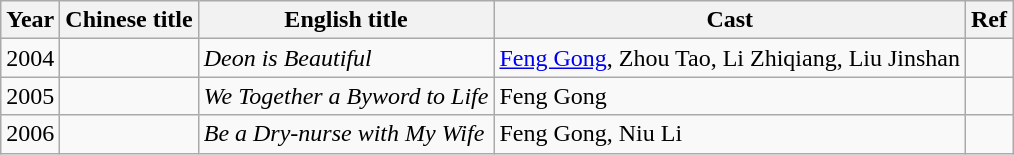<table class="wikitable">
<tr>
<th>Year</th>
<th>Chinese title</th>
<th>English title</th>
<th>Cast</th>
<th>Ref</th>
</tr>
<tr>
<td>2004</td>
<td></td>
<td><em>Deon is Beautiful</em></td>
<td><a href='#'>Feng Gong</a>, Zhou Tao, Li Zhiqiang, Liu Jinshan</td>
<td></td>
</tr>
<tr>
<td>2005</td>
<td></td>
<td><em>We Together a Byword to Life</em></td>
<td>Feng Gong</td>
<td></td>
</tr>
<tr>
<td>2006</td>
<td></td>
<td><em>Be a Dry-nurse with My Wife</em></td>
<td>Feng Gong, Niu Li</td>
<td></td>
</tr>
</table>
